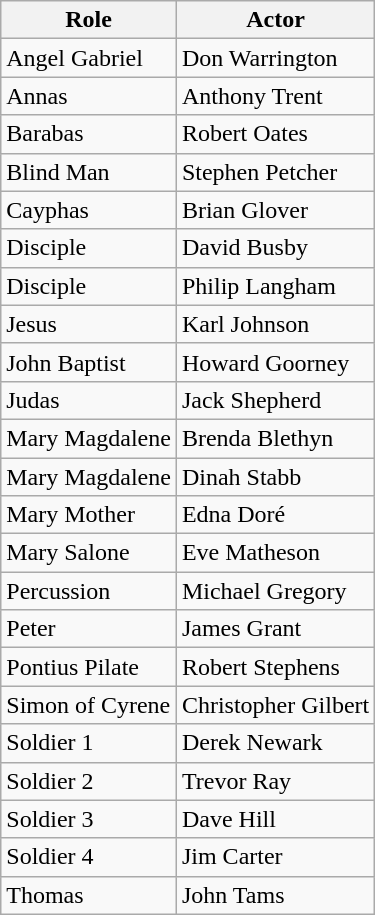<table class="wikitable">
<tr>
<th>Role</th>
<th>Actor</th>
</tr>
<tr>
<td>Angel Gabriel</td>
<td>Don Warrington</td>
</tr>
<tr>
<td>Annas</td>
<td>Anthony Trent</td>
</tr>
<tr>
<td>Barabas</td>
<td>Robert Oates</td>
</tr>
<tr>
<td>Blind Man</td>
<td>Stephen Petcher</td>
</tr>
<tr>
<td>Cayphas</td>
<td>Brian Glover</td>
</tr>
<tr>
<td>Disciple</td>
<td>David Busby</td>
</tr>
<tr>
<td>Disciple</td>
<td>Philip Langham</td>
</tr>
<tr>
<td>Jesus</td>
<td>Karl Johnson</td>
</tr>
<tr>
<td>John Baptist</td>
<td>Howard Goorney</td>
</tr>
<tr>
<td>Judas</td>
<td>Jack Shepherd</td>
</tr>
<tr>
<td>Mary Magdalene</td>
<td>Brenda Blethyn</td>
</tr>
<tr>
<td>Mary Magdalene</td>
<td>Dinah Stabb</td>
</tr>
<tr>
<td>Mary Mother</td>
<td>Edna Doré</td>
</tr>
<tr>
<td>Mary Salone</td>
<td>Eve Matheson</td>
</tr>
<tr>
<td>Percussion</td>
<td>Michael Gregory</td>
</tr>
<tr>
<td>Peter</td>
<td>James Grant</td>
</tr>
<tr>
<td>Pontius Pilate</td>
<td>Robert Stephens</td>
</tr>
<tr>
<td>Simon of Cyrene</td>
<td>Christopher Gilbert</td>
</tr>
<tr>
<td>Soldier 1</td>
<td>Derek Newark</td>
</tr>
<tr>
<td>Soldier 2</td>
<td>Trevor Ray</td>
</tr>
<tr>
<td>Soldier 3</td>
<td>Dave Hill</td>
</tr>
<tr>
<td>Soldier 4</td>
<td>Jim Carter</td>
</tr>
<tr>
<td>Thomas</td>
<td>John Tams</td>
</tr>
</table>
